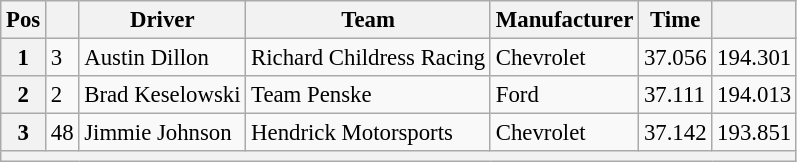<table class="wikitable" style="font-size:95%">
<tr>
<th>Pos</th>
<th></th>
<th>Driver</th>
<th>Team</th>
<th>Manufacturer</th>
<th>Time</th>
<th></th>
</tr>
<tr>
<th>1</th>
<td>3</td>
<td>Austin Dillon</td>
<td>Richard Childress Racing</td>
<td>Chevrolet</td>
<td>37.056</td>
<td>194.301</td>
</tr>
<tr>
<th>2</th>
<td>2</td>
<td>Brad Keselowski</td>
<td>Team Penske</td>
<td>Ford</td>
<td>37.111</td>
<td>194.013</td>
</tr>
<tr>
<th>3</th>
<td>48</td>
<td>Jimmie Johnson</td>
<td>Hendrick Motorsports</td>
<td>Chevrolet</td>
<td>37.142</td>
<td>193.851</td>
</tr>
<tr>
<th colspan="7"></th>
</tr>
</table>
